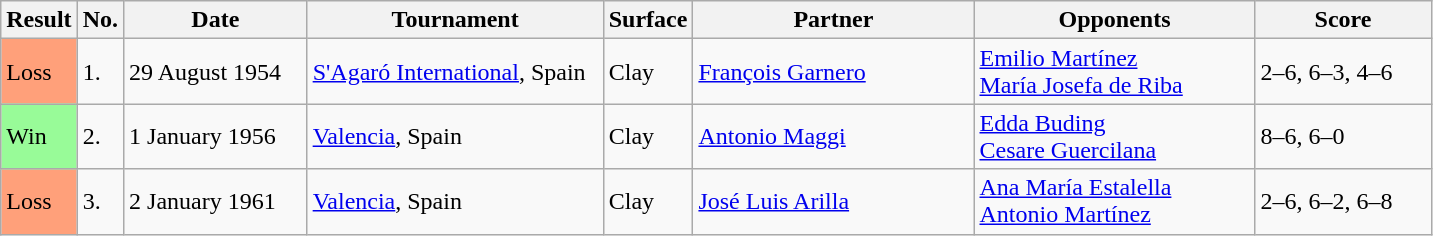<table class="sortable wikitable">
<tr>
<th>Result</th>
<th style="width:20px" class="unsortable">No.</th>
<th style="width:115px">Date</th>
<th style="width:190px">Tournament</th>
<th style="width:50px">Surface</th>
<th style="width:180px">Partner</th>
<th style="width:180px">Opponents</th>
<th style="width:110px" class="unsortable">Score</th>
</tr>
<tr>
<td style="background:#ffa07a;">Loss</td>
<td>1.</td>
<td>29 August 1954</td>
<td><a href='#'>S'Agaró International</a>, Spain</td>
<td>Clay</td>
<td> <a href='#'>François Garnero</a></td>
<td> <a href='#'>Emilio Martínez</a> <br>  <a href='#'>María Josefa de Riba</a></td>
<td>2–6, 6–3, 4–6</td>
</tr>
<tr>
<td style="background:#98fb98;">Win</td>
<td>2.</td>
<td>1 January 1956</td>
<td><a href='#'>Valencia</a>, Spain</td>
<td>Clay</td>
<td> <a href='#'>Antonio Maggi</a></td>
<td> <a href='#'>Edda Buding</a><br> <a href='#'>Cesare Guercilana</a></td>
<td>8–6, 6–0</td>
</tr>
<tr>
<td style="background:#ffa07a;">Loss</td>
<td>3.</td>
<td>2 January 1961</td>
<td><a href='#'>Valencia</a>, Spain</td>
<td>Clay</td>
<td> <a href='#'>José Luis Arilla</a></td>
<td> <a href='#'>Ana María Estalella</a> <br>  <a href='#'>Antonio Martínez</a></td>
<td>2–6, 6–2, 6–8</td>
</tr>
</table>
